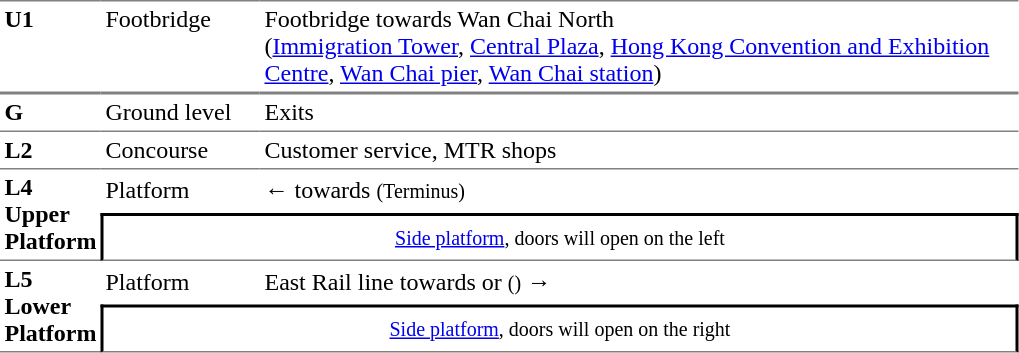<table border=0 cellspacing=0 cellpadding=3>
<tr>
<td style="border-bottom:solid 1px gray;border-top:solid 1px gray;width:50px;vertical-align:top;"><strong>U1</strong></td>
<td style="border-top:solid 1px gray;border-bottom:solid 1px gray;width:100px;vertical-align:top;">Footbridge</td>
<td style="border-top:solid 1px gray;border-bottom:solid 1px gray;width:350px;vertical-align:top;">Footbridge towards Wan Chai North<br>(<a href='#'>Immigration Tower</a>, <a href='#'>Central Plaza</a>, <a href='#'>Hong Kong Convention and Exhibition Centre</a>, <a href='#'>Wan Chai pier</a>, <a href='#'>Wan Chai station</a>)</td>
</tr>
<tr>
<td style="border-bottom:solid 1px gray;border-top:solid 1px gray;width:50px;vertical-align:top;"><strong>G</strong></td>
<td style="border-top:solid 1px gray;border-bottom:solid 1px gray;width:100px;vertical-align:top;">Ground level</td>
<td style="border-top:solid 1px gray;border-bottom:solid 1px gray;width:500px;vertical-align:top;">Exits</td>
</tr>
<tr>
<td style="border-bottom:solid 1px gray;vertical-align:top;" rowspan=1><strong>L2</strong></td>
<td style="border-bottom:solid 1px gray;vertical-align:top;" rowspan=1>Concourse</td>
<td style="border-bottom:solid 1px gray;">Customer service, MTR shops</td>
</tr>
<tr>
<td style="border-bottom:solid 1px gray;vertical-align:top;" rowspan=2><strong>L4<br>Upper Platform</strong></td>
<td>Platform </td>
<td>←  <small></small> towards  <small>(Terminus)</small></td>
</tr>
<tr>
<td style="border-top:solid 2px black;border-right:solid 2px black;border-left:solid 2px black;border-bottom:solid 1px gray;text-align:center;" colspan=2><small><a href='#'>Side platform</a>, doors will open on the left</small></td>
</tr>
<tr>
<td style="border-bottom:solid 1px gray;vertical-align:top;" rowspan=2><strong>L5<br>Lower Platform</strong></td>
<td>Platform </td>
<td>  East Rail line <small> </small> towards  or  <small>()</small> →</td>
</tr>
<tr>
<td style="border-top:solid 2px black;border-right:solid 2px black;border-left:solid 2px black;border-bottom:solid 1px gray;text-align:center;" colspan=2><small><a href='#'>Side platform</a>, doors will open on the right</small></td>
</tr>
</table>
